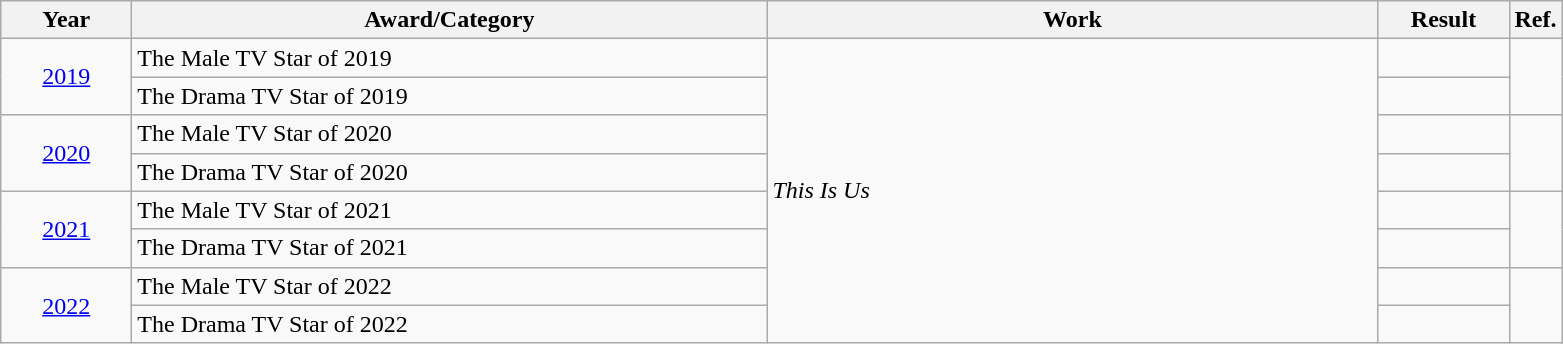<table class=wikitable>
<tr>
<th scope="col" style="width:5em;">Year</th>
<th scope="col" style="width:26em;">Award/Category</th>
<th scope="col" style="width:25em;">Work</th>
<th scope="col" style="width:5em;">Result</th>
<th>Ref.</th>
</tr>
<tr>
<td style="text-align:center;", rowspan=2><a href='#'>2019</a></td>
<td>The Male TV Star of 2019</td>
<td rowspan=8><em>This Is Us</em></td>
<td></td>
<td rowspan=2></td>
</tr>
<tr>
<td>The Drama TV Star of 2019</td>
<td></td>
</tr>
<tr>
<td style="text-align:center;", rowspan=2><a href='#'>2020</a></td>
<td>The Male TV Star of 2020</td>
<td></td>
<td rowspan=2></td>
</tr>
<tr>
<td>The Drama TV Star of 2020</td>
<td></td>
</tr>
<tr>
<td style="text-align:center;", rowspan=2><a href='#'>2021</a></td>
<td>The Male TV Star of 2021</td>
<td></td>
<td rowspan=2></td>
</tr>
<tr>
<td>The Drama TV Star of 2021</td>
<td></td>
</tr>
<tr>
<td style="text-align:center;", rowspan=2><a href='#'>2022</a></td>
<td>The Male TV Star of 2022</td>
<td></td>
<td rowspan=2></td>
</tr>
<tr>
<td>The Drama TV Star of 2022</td>
<td></td>
</tr>
</table>
